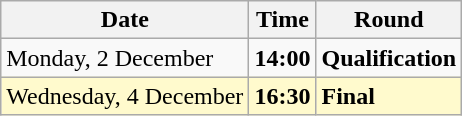<table class="wikitable">
<tr>
<th>Date</th>
<th>Time</th>
<th>Round</th>
</tr>
<tr>
<td>Monday, 2 December</td>
<td><strong>14:00</strong></td>
<td><strong>Qualification</strong></td>
</tr>
<tr>
<td style=background:lemonchiffon>Wednesday, 4 December</td>
<td style=background:lemonchiffon><strong>16:30</strong></td>
<td style=background:lemonchiffon><strong>Final</strong></td>
</tr>
</table>
